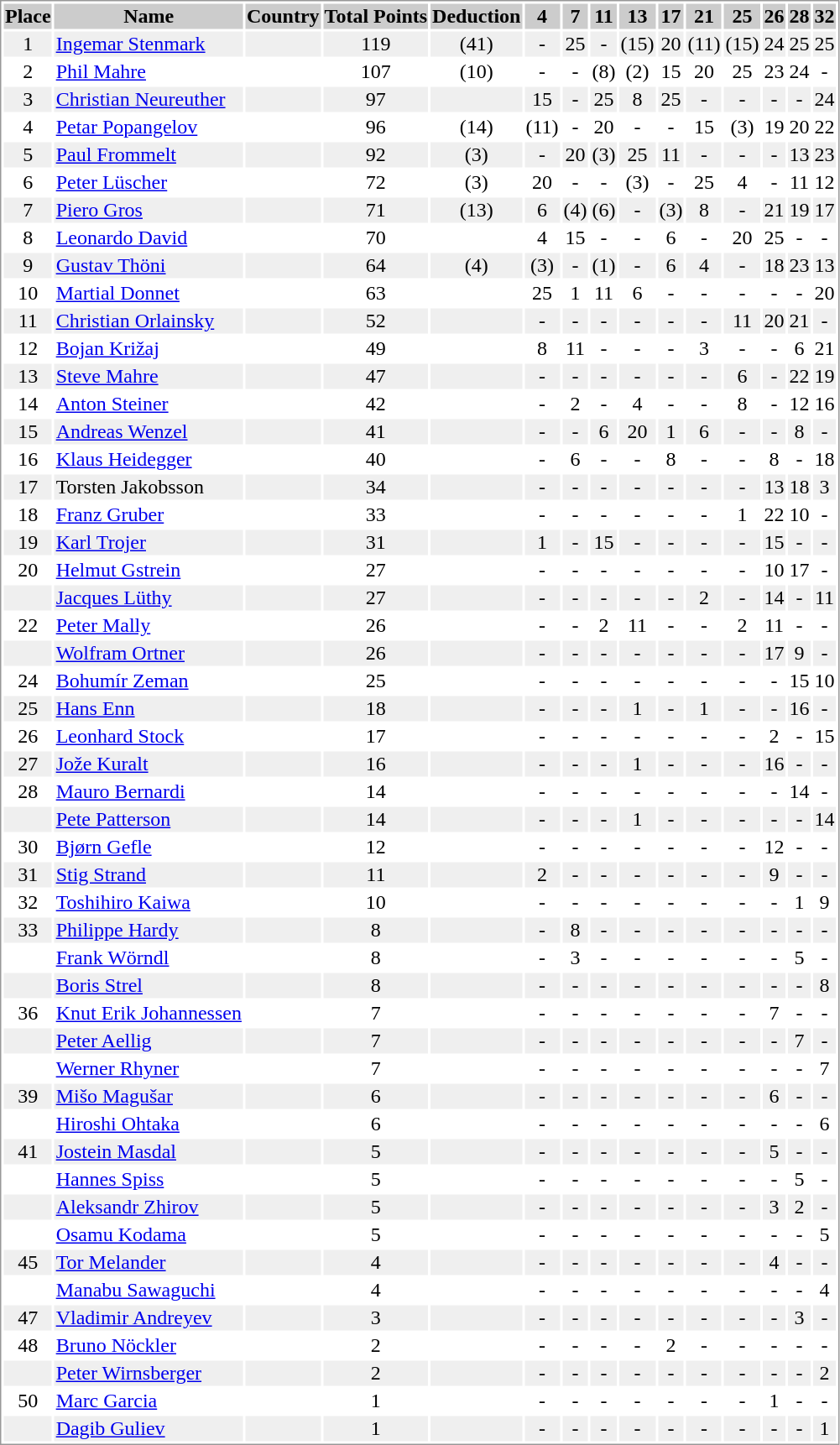<table border="0" style="border: 1px solid #999; background-color:#FFFFFF; text-align:center">
<tr align="center" bgcolor="#CCCCCC">
<th>Place</th>
<th>Name</th>
<th>Country</th>
<th>Total Points</th>
<th>Deduction</th>
<th>4</th>
<th>7</th>
<th>11</th>
<th>13</th>
<th>17</th>
<th>21</th>
<th>25</th>
<th>26</th>
<th>28</th>
<th>32</th>
</tr>
<tr bgcolor="#EFEFEF">
<td>1</td>
<td align="left"><a href='#'>Ingemar Stenmark</a></td>
<td align="left"></td>
<td>119</td>
<td>(41)</td>
<td>-</td>
<td>25</td>
<td>-</td>
<td>(15)</td>
<td>20</td>
<td>(11)</td>
<td>(15)</td>
<td>24</td>
<td>25</td>
<td>25</td>
</tr>
<tr>
<td>2</td>
<td align="left"><a href='#'>Phil Mahre</a></td>
<td align="left"></td>
<td>107</td>
<td>(10)</td>
<td>-</td>
<td>-</td>
<td>(8)</td>
<td>(2)</td>
<td>15</td>
<td>20</td>
<td>25</td>
<td>23</td>
<td>24</td>
<td>-</td>
</tr>
<tr bgcolor="#EFEFEF">
<td>3</td>
<td align="left"><a href='#'>Christian Neureuther</a></td>
<td align="left"></td>
<td>97</td>
<td></td>
<td>15</td>
<td>-</td>
<td>25</td>
<td>8</td>
<td>25</td>
<td>-</td>
<td>-</td>
<td>-</td>
<td>-</td>
<td>24</td>
</tr>
<tr>
<td>4</td>
<td align="left"><a href='#'>Petar Popangelov</a></td>
<td align="left"></td>
<td>96</td>
<td>(14)</td>
<td>(11)</td>
<td>-</td>
<td>20</td>
<td>-</td>
<td>-</td>
<td>15</td>
<td>(3)</td>
<td>19</td>
<td>20</td>
<td>22</td>
</tr>
<tr bgcolor="#EFEFEF">
<td>5</td>
<td align="left"><a href='#'>Paul Frommelt</a></td>
<td align="left"></td>
<td>92</td>
<td>(3)</td>
<td>-</td>
<td>20</td>
<td>(3)</td>
<td>25</td>
<td>11</td>
<td>-</td>
<td>-</td>
<td>-</td>
<td>13</td>
<td>23</td>
</tr>
<tr>
<td>6</td>
<td align="left"><a href='#'>Peter Lüscher</a></td>
<td align="left"></td>
<td>72</td>
<td>(3)</td>
<td>20</td>
<td>-</td>
<td>-</td>
<td>(3)</td>
<td>-</td>
<td>25</td>
<td>4</td>
<td>-</td>
<td>11</td>
<td>12</td>
</tr>
<tr bgcolor="#EFEFEF">
<td>7</td>
<td align="left"><a href='#'>Piero Gros</a></td>
<td align="left"></td>
<td>71</td>
<td>(13)</td>
<td>6</td>
<td>(4)</td>
<td>(6)</td>
<td>-</td>
<td>(3)</td>
<td>8</td>
<td>-</td>
<td>21</td>
<td>19</td>
<td>17</td>
</tr>
<tr>
<td>8</td>
<td align="left"><a href='#'>Leonardo David</a></td>
<td align="left"></td>
<td>70</td>
<td></td>
<td>4</td>
<td>15</td>
<td>-</td>
<td>-</td>
<td>6</td>
<td>-</td>
<td>20</td>
<td>25</td>
<td>-</td>
<td>-</td>
</tr>
<tr bgcolor="#EFEFEF">
<td>9</td>
<td align="left"><a href='#'>Gustav Thöni</a></td>
<td align="left"></td>
<td>64</td>
<td>(4)</td>
<td>(3)</td>
<td>-</td>
<td>(1)</td>
<td>-</td>
<td>6</td>
<td>4</td>
<td>-</td>
<td>18</td>
<td>23</td>
<td>13</td>
</tr>
<tr>
<td>10</td>
<td align="left"><a href='#'>Martial Donnet</a></td>
<td align="left"></td>
<td>63</td>
<td></td>
<td>25</td>
<td>1</td>
<td>11</td>
<td>6</td>
<td>-</td>
<td>-</td>
<td>-</td>
<td>-</td>
<td>-</td>
<td>20</td>
</tr>
<tr bgcolor="#EFEFEF">
<td>11</td>
<td align="left"><a href='#'>Christian Orlainsky</a></td>
<td align="left"></td>
<td>52</td>
<td></td>
<td>-</td>
<td>-</td>
<td>-</td>
<td>-</td>
<td>-</td>
<td>-</td>
<td>11</td>
<td>20</td>
<td>21</td>
<td>-</td>
</tr>
<tr>
<td>12</td>
<td align="left"><a href='#'>Bojan Križaj</a></td>
<td align="left"></td>
<td>49</td>
<td></td>
<td>8</td>
<td>11</td>
<td>-</td>
<td>-</td>
<td>-</td>
<td>3</td>
<td>-</td>
<td>-</td>
<td>6</td>
<td>21</td>
</tr>
<tr bgcolor="#EFEFEF">
<td>13</td>
<td align="left"><a href='#'>Steve Mahre</a></td>
<td align="left"></td>
<td>47</td>
<td></td>
<td>-</td>
<td>-</td>
<td>-</td>
<td>-</td>
<td>-</td>
<td>-</td>
<td>6</td>
<td>-</td>
<td>22</td>
<td>19</td>
</tr>
<tr>
<td>14</td>
<td align="left"><a href='#'>Anton Steiner</a></td>
<td align="left"></td>
<td>42</td>
<td></td>
<td>-</td>
<td>2</td>
<td>-</td>
<td>4</td>
<td>-</td>
<td>-</td>
<td>8</td>
<td>-</td>
<td>12</td>
<td>16</td>
</tr>
<tr bgcolor="#EFEFEF">
<td>15</td>
<td align="left"><a href='#'>Andreas Wenzel</a></td>
<td align="left"></td>
<td>41</td>
<td></td>
<td>-</td>
<td>-</td>
<td>6</td>
<td>20</td>
<td>1</td>
<td>6</td>
<td>-</td>
<td>-</td>
<td>8</td>
<td>-</td>
</tr>
<tr>
<td>16</td>
<td align="left"><a href='#'>Klaus Heidegger</a></td>
<td align="left"></td>
<td>40</td>
<td></td>
<td>-</td>
<td>6</td>
<td>-</td>
<td>-</td>
<td>8</td>
<td>-</td>
<td>-</td>
<td>8</td>
<td>-</td>
<td>18</td>
</tr>
<tr bgcolor="#EFEFEF">
<td>17</td>
<td align="left">Torsten Jakobsson</td>
<td align="left"></td>
<td>34</td>
<td></td>
<td>-</td>
<td>-</td>
<td>-</td>
<td>-</td>
<td>-</td>
<td>-</td>
<td>-</td>
<td>13</td>
<td>18</td>
<td>3</td>
</tr>
<tr>
<td>18</td>
<td align="left"><a href='#'>Franz Gruber</a></td>
<td align="left"></td>
<td>33</td>
<td></td>
<td>-</td>
<td>-</td>
<td>-</td>
<td>-</td>
<td>-</td>
<td>-</td>
<td>1</td>
<td>22</td>
<td>10</td>
<td>-</td>
</tr>
<tr bgcolor="#EFEFEF">
<td>19</td>
<td align="left"><a href='#'>Karl Trojer</a></td>
<td align="left"></td>
<td>31</td>
<td></td>
<td>1</td>
<td>-</td>
<td>15</td>
<td>-</td>
<td>-</td>
<td>-</td>
<td>-</td>
<td>15</td>
<td>-</td>
<td>-</td>
</tr>
<tr>
<td>20</td>
<td align="left"><a href='#'>Helmut Gstrein</a></td>
<td align="left"></td>
<td>27</td>
<td></td>
<td>-</td>
<td>-</td>
<td>-</td>
<td>-</td>
<td>-</td>
<td>-</td>
<td>-</td>
<td>10</td>
<td>17</td>
<td>-</td>
</tr>
<tr bgcolor="#EFEFEF">
<td></td>
<td align="left"><a href='#'>Jacques Lüthy</a></td>
<td align="left"></td>
<td>27</td>
<td></td>
<td>-</td>
<td>-</td>
<td>-</td>
<td>-</td>
<td>-</td>
<td>2</td>
<td>-</td>
<td>14</td>
<td>-</td>
<td>11</td>
</tr>
<tr>
<td>22</td>
<td align="left"><a href='#'>Peter Mally</a></td>
<td align="left"></td>
<td>26</td>
<td></td>
<td>-</td>
<td>-</td>
<td>2</td>
<td>11</td>
<td>-</td>
<td>-</td>
<td>2</td>
<td>11</td>
<td>-</td>
<td>-</td>
</tr>
<tr bgcolor="#EFEFEF">
<td></td>
<td align="left"><a href='#'>Wolfram Ortner</a></td>
<td align="left"></td>
<td>26</td>
<td></td>
<td>-</td>
<td>-</td>
<td>-</td>
<td>-</td>
<td>-</td>
<td>-</td>
<td>-</td>
<td>17</td>
<td>9</td>
<td>-</td>
</tr>
<tr>
<td>24</td>
<td align="left"><a href='#'>Bohumír Zeman</a></td>
<td align="left"></td>
<td>25</td>
<td></td>
<td>-</td>
<td>-</td>
<td>-</td>
<td>-</td>
<td>-</td>
<td>-</td>
<td>-</td>
<td>-</td>
<td>15</td>
<td>10</td>
</tr>
<tr bgcolor="#EFEFEF">
<td>25</td>
<td align="left"><a href='#'>Hans Enn</a></td>
<td align="left"></td>
<td>18</td>
<td></td>
<td>-</td>
<td>-</td>
<td>-</td>
<td>1</td>
<td>-</td>
<td>1</td>
<td>-</td>
<td>-</td>
<td>16</td>
<td>-</td>
</tr>
<tr>
<td>26</td>
<td align="left"><a href='#'>Leonhard Stock</a></td>
<td align="left"></td>
<td>17</td>
<td></td>
<td>-</td>
<td>-</td>
<td>-</td>
<td>-</td>
<td>-</td>
<td>-</td>
<td>-</td>
<td>2</td>
<td>-</td>
<td>15</td>
</tr>
<tr bgcolor="#EFEFEF">
<td>27</td>
<td align="left"><a href='#'>Jože Kuralt</a></td>
<td align="left"></td>
<td>16</td>
<td></td>
<td>-</td>
<td>-</td>
<td>-</td>
<td>1</td>
<td>-</td>
<td>-</td>
<td>-</td>
<td>16</td>
<td>-</td>
<td>-</td>
</tr>
<tr>
<td>28</td>
<td align="left"><a href='#'>Mauro Bernardi</a></td>
<td align="left"></td>
<td>14</td>
<td></td>
<td>-</td>
<td>-</td>
<td>-</td>
<td>-</td>
<td>-</td>
<td>-</td>
<td>-</td>
<td>-</td>
<td>14</td>
<td>-</td>
</tr>
<tr bgcolor="#EFEFEF">
<td></td>
<td align="left"><a href='#'>Pete Patterson</a></td>
<td align="left"></td>
<td>14</td>
<td></td>
<td>-</td>
<td>-</td>
<td>-</td>
<td>1</td>
<td>-</td>
<td>-</td>
<td>-</td>
<td>-</td>
<td>-</td>
<td>14</td>
</tr>
<tr>
<td>30</td>
<td align="left"><a href='#'>Bjørn Gefle</a></td>
<td align="left"></td>
<td>12</td>
<td></td>
<td>-</td>
<td>-</td>
<td>-</td>
<td>-</td>
<td>-</td>
<td>-</td>
<td>-</td>
<td>12</td>
<td>-</td>
<td>-</td>
</tr>
<tr bgcolor="#EFEFEF">
<td>31</td>
<td align="left"><a href='#'>Stig Strand</a></td>
<td align="left"></td>
<td>11</td>
<td></td>
<td>2</td>
<td>-</td>
<td>-</td>
<td>-</td>
<td>-</td>
<td>-</td>
<td>-</td>
<td>9</td>
<td>-</td>
<td>-</td>
</tr>
<tr>
<td>32</td>
<td align="left"><a href='#'>Toshihiro Kaiwa</a></td>
<td align="left"></td>
<td>10</td>
<td></td>
<td>-</td>
<td>-</td>
<td>-</td>
<td>-</td>
<td>-</td>
<td>-</td>
<td>-</td>
<td>-</td>
<td>1</td>
<td>9</td>
</tr>
<tr bgcolor="#EFEFEF">
<td>33</td>
<td align="left"><a href='#'>Philippe Hardy</a></td>
<td align="left"></td>
<td>8</td>
<td></td>
<td>-</td>
<td>8</td>
<td>-</td>
<td>-</td>
<td>-</td>
<td>-</td>
<td>-</td>
<td>-</td>
<td>-</td>
<td>-</td>
</tr>
<tr>
<td></td>
<td align="left"><a href='#'>Frank Wörndl</a></td>
<td align="left"></td>
<td>8</td>
<td></td>
<td>-</td>
<td>3</td>
<td>-</td>
<td>-</td>
<td>-</td>
<td>-</td>
<td>-</td>
<td>-</td>
<td>5</td>
<td>-</td>
</tr>
<tr bgcolor="#EFEFEF">
<td></td>
<td align="left"><a href='#'>Boris Strel</a></td>
<td align="left"></td>
<td>8</td>
<td></td>
<td>-</td>
<td>-</td>
<td>-</td>
<td>-</td>
<td>-</td>
<td>-</td>
<td>-</td>
<td>-</td>
<td>-</td>
<td>8</td>
</tr>
<tr>
<td>36</td>
<td align="left"><a href='#'>Knut Erik Johannessen</a></td>
<td align="left"></td>
<td>7</td>
<td></td>
<td>-</td>
<td>-</td>
<td>-</td>
<td>-</td>
<td>-</td>
<td>-</td>
<td>-</td>
<td>7</td>
<td>-</td>
<td>-</td>
</tr>
<tr bgcolor="#EFEFEF">
<td></td>
<td align="left"><a href='#'>Peter Aellig</a></td>
<td align="left"></td>
<td>7</td>
<td></td>
<td>-</td>
<td>-</td>
<td>-</td>
<td>-</td>
<td>-</td>
<td>-</td>
<td>-</td>
<td>-</td>
<td>7</td>
<td>-</td>
</tr>
<tr>
<td></td>
<td align="left"><a href='#'>Werner Rhyner</a></td>
<td align="left"></td>
<td>7</td>
<td></td>
<td>-</td>
<td>-</td>
<td>-</td>
<td>-</td>
<td>-</td>
<td>-</td>
<td>-</td>
<td>-</td>
<td>-</td>
<td>7</td>
</tr>
<tr bgcolor="#EFEFEF">
<td>39</td>
<td align="left"><a href='#'>Mišo Magušar</a></td>
<td align="left"></td>
<td>6</td>
<td></td>
<td>-</td>
<td>-</td>
<td>-</td>
<td>-</td>
<td>-</td>
<td>-</td>
<td>-</td>
<td>6</td>
<td>-</td>
<td>-</td>
</tr>
<tr>
<td></td>
<td align="left"><a href='#'>Hiroshi Ohtaka</a></td>
<td align="left"></td>
<td>6</td>
<td></td>
<td>-</td>
<td>-</td>
<td>-</td>
<td>-</td>
<td>-</td>
<td>-</td>
<td>-</td>
<td>-</td>
<td>-</td>
<td>6</td>
</tr>
<tr bgcolor="#EFEFEF">
<td>41</td>
<td align="left"><a href='#'>Jostein Masdal</a></td>
<td align="left"></td>
<td>5</td>
<td></td>
<td>-</td>
<td>-</td>
<td>-</td>
<td>-</td>
<td>-</td>
<td>-</td>
<td>-</td>
<td>5</td>
<td>-</td>
<td>-</td>
</tr>
<tr>
<td></td>
<td align="left"><a href='#'>Hannes Spiss</a></td>
<td align="left"></td>
<td>5</td>
<td></td>
<td>-</td>
<td>-</td>
<td>-</td>
<td>-</td>
<td>-</td>
<td>-</td>
<td>-</td>
<td>-</td>
<td>5</td>
<td>-</td>
</tr>
<tr bgcolor="#EFEFEF">
<td></td>
<td align="left"><a href='#'>Aleksandr Zhirov</a></td>
<td align="left"></td>
<td>5</td>
<td></td>
<td>-</td>
<td>-</td>
<td>-</td>
<td>-</td>
<td>-</td>
<td>-</td>
<td>-</td>
<td>3</td>
<td>2</td>
<td>-</td>
</tr>
<tr>
<td></td>
<td align="left"><a href='#'>Osamu Kodama</a></td>
<td align="left"></td>
<td>5</td>
<td></td>
<td>-</td>
<td>-</td>
<td>-</td>
<td>-</td>
<td>-</td>
<td>-</td>
<td>-</td>
<td>-</td>
<td>-</td>
<td>5</td>
</tr>
<tr bgcolor="#EFEFEF">
<td>45</td>
<td align="left"><a href='#'>Tor Melander</a></td>
<td align="left"></td>
<td>4</td>
<td></td>
<td>-</td>
<td>-</td>
<td>-</td>
<td>-</td>
<td>-</td>
<td>-</td>
<td>-</td>
<td>4</td>
<td>-</td>
<td>-</td>
</tr>
<tr>
<td></td>
<td align="left"><a href='#'>Manabu Sawaguchi</a></td>
<td align="left"></td>
<td>4</td>
<td></td>
<td>-</td>
<td>-</td>
<td>-</td>
<td>-</td>
<td>-</td>
<td>-</td>
<td>-</td>
<td>-</td>
<td>-</td>
<td>4</td>
</tr>
<tr bgcolor="#EFEFEF">
<td>47</td>
<td align="left"><a href='#'>Vladimir Andreyev</a></td>
<td align="left"></td>
<td>3</td>
<td></td>
<td>-</td>
<td>-</td>
<td>-</td>
<td>-</td>
<td>-</td>
<td>-</td>
<td>-</td>
<td>-</td>
<td>3</td>
<td>-</td>
</tr>
<tr>
<td>48</td>
<td align="left"><a href='#'>Bruno Nöckler</a></td>
<td align="left"></td>
<td>2</td>
<td></td>
<td>-</td>
<td>-</td>
<td>-</td>
<td>-</td>
<td>2</td>
<td>-</td>
<td>-</td>
<td>-</td>
<td>-</td>
<td>-</td>
</tr>
<tr bgcolor="#EFEFEF">
<td></td>
<td align="left"><a href='#'>Peter Wirnsberger</a></td>
<td align="left"></td>
<td>2</td>
<td></td>
<td>-</td>
<td>-</td>
<td>-</td>
<td>-</td>
<td>-</td>
<td>-</td>
<td>-</td>
<td>-</td>
<td>-</td>
<td>2</td>
</tr>
<tr>
<td>50</td>
<td align="left"><a href='#'>Marc Garcia</a></td>
<td align="left"></td>
<td>1</td>
<td></td>
<td>-</td>
<td>-</td>
<td>-</td>
<td>-</td>
<td>-</td>
<td>-</td>
<td>-</td>
<td>1</td>
<td>-</td>
<td>-</td>
</tr>
<tr bgcolor="#EFEFEF">
<td></td>
<td align="left"><a href='#'>Dagib Guliev</a></td>
<td align="left"></td>
<td>1</td>
<td></td>
<td>-</td>
<td>-</td>
<td>-</td>
<td>-</td>
<td>-</td>
<td>-</td>
<td>-</td>
<td>-</td>
<td>-</td>
<td>1</td>
</tr>
</table>
